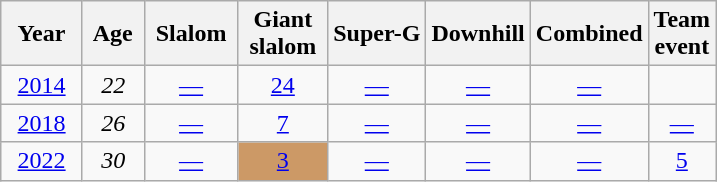<table class=wikitable style="text-align:center">
<tr>
<th>  Year  </th>
<th> Age </th>
<th> Slalom </th>
<th>Giant<br> slalom </th>
<th>Super-G</th>
<th>Downhill</th>
<th>Combined</th>
<th>Team<br>event</th>
</tr>
<tr>
<td><a href='#'>2014</a></td>
<td><em>22</em></td>
<td><a href='#'>—</a></td>
<td><a href='#'>24</a></td>
<td><a href='#'>—</a></td>
<td><a href='#'>—</a></td>
<td><a href='#'>—</a></td>
<td></td>
</tr>
<tr>
<td><a href='#'>2018</a></td>
<td><em>26</em></td>
<td><a href='#'>—</a></td>
<td><a href='#'>7</a></td>
<td><a href='#'>—</a></td>
<td><a href='#'>—</a></td>
<td><a href='#'>—</a></td>
<td><a href='#'>—</a></td>
</tr>
<tr>
<td><a href='#'>2022</a></td>
<td><em>30</em></td>
<td><a href='#'>—</a></td>
<td style="background:#c96;"><a href='#'>3</a></td>
<td><a href='#'>—</a></td>
<td><a href='#'>—</a></td>
<td><a href='#'>—</a></td>
<td><a href='#'>5</a></td>
</tr>
</table>
